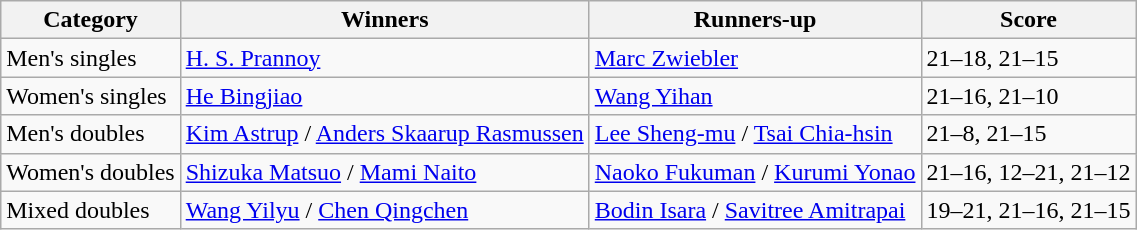<table class=wikitable style="white-space:nowrap;">
<tr>
<th>Category</th>
<th>Winners</th>
<th>Runners-up</th>
<th>Score</th>
</tr>
<tr>
<td>Men's singles</td>
<td> <a href='#'>H. S. Prannoy</a></td>
<td> <a href='#'>Marc Zwiebler</a></td>
<td>21–18, 21–15</td>
</tr>
<tr>
<td>Women's singles</td>
<td> <a href='#'>He Bingjiao</a></td>
<td> <a href='#'>Wang Yihan</a></td>
<td>21–16, 21–10</td>
</tr>
<tr>
<td>Men's doubles</td>
<td> <a href='#'>Kim Astrup</a> / <a href='#'>Anders Skaarup Rasmussen</a></td>
<td> <a href='#'>Lee Sheng-mu</a> / <a href='#'>Tsai Chia-hsin</a></td>
<td>21–8, 21–15</td>
</tr>
<tr>
<td>Women's doubles</td>
<td> <a href='#'>Shizuka Matsuo</a> / <a href='#'>Mami Naito</a></td>
<td> <a href='#'>Naoko Fukuman</a> / <a href='#'>Kurumi Yonao</a></td>
<td>21–16, 12–21, 21–12</td>
</tr>
<tr>
<td>Mixed doubles</td>
<td> <a href='#'>Wang Yilyu</a> / <a href='#'>Chen Qingchen</a></td>
<td> <a href='#'>Bodin Isara</a> / <a href='#'>Savitree Amitrapai</a></td>
<td>19–21, 21–16, 21–15</td>
</tr>
</table>
